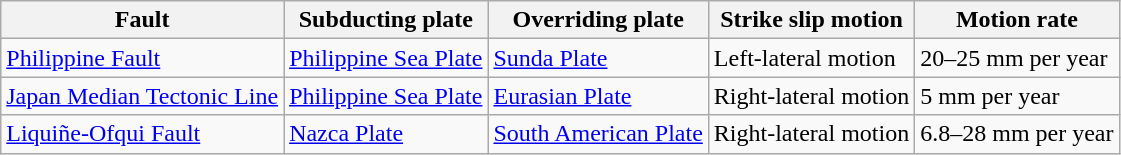<table class="wikitable">
<tr>
<th>Fault</th>
<th>Subducting plate</th>
<th>Overriding plate</th>
<th>Strike slip motion</th>
<th>Motion rate</th>
</tr>
<tr>
<td><a href='#'>Philippine Fault</a></td>
<td><a href='#'>Philippine Sea Plate</a></td>
<td><a href='#'>Sunda Plate</a></td>
<td>Left-lateral motion</td>
<td>20–25 mm per year</td>
</tr>
<tr>
<td><a href='#'>Japan Median Tectonic Line</a></td>
<td><a href='#'>Philippine Sea Plate</a></td>
<td><a href='#'>Eurasian Plate</a></td>
<td>Right-lateral motion</td>
<td>5 mm per year</td>
</tr>
<tr>
<td><a href='#'>Liquiñe-Ofqui Fault</a></td>
<td><a href='#'>Nazca Plate</a></td>
<td><a href='#'>South American Plate</a></td>
<td>Right-lateral motion</td>
<td>6.8–28 mm per year</td>
</tr>
</table>
